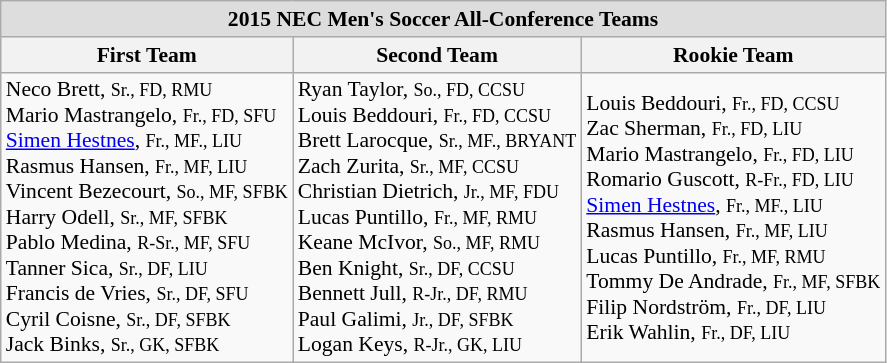<table class="wikitable" style="white-space:nowrap; font-size:90%;">
<tr>
<td colspan="7" style="text-align:center; background:#ddd;"><strong>2015 NEC Men's Soccer All-Conference Teams</strong></td>
</tr>
<tr>
<th>First Team</th>
<th>Second Team</th>
<th>Rookie Team</th>
</tr>
<tr>
<td>Neco Brett, <small>Sr., FD, RMU</small><br>Mario Mastrangelo, <small>Fr., FD, SFU</small><br><a href='#'>Simen Hestnes</a>, <small>Fr., MF., LIU</small><br>Rasmus Hansen, <small>Fr., MF, LIU</small><br>Vincent Bezecourt, <small>So., MF, SFBK</small><br>Harry Odell, <small>Sr., MF, SFBK</small><br>Pablo Medina, <small>R-Sr., MF, SFU</small><br>Tanner Sica, <small>Sr., DF, LIU</small><br>Francis de Vries, <small>Sr., DF, SFU</small><br>Cyril Coisne, <small>Sr., DF, SFBK</small><br>Jack Binks, <small>Sr., GK, SFBK</small></td>
<td>Ryan Taylor, <small>So., FD, CCSU</small><br>Louis Beddouri, <small>Fr., FD, CCSU</small><br>Brett Larocque, <small>Sr., MF., BRYANT</small><br>Zach Zurita, <small>Sr., MF, CCSU</small><br>Christian Dietrich, <small>Jr., MF, FDU</small><br>Lucas Puntillo, <small>Fr., MF, RMU</small><br>Keane McIvor, <small>So., MF, RMU</small><br>Ben Knight, <small>Sr., DF, CCSU</small><br>Bennett Jull, <small>R-Jr., DF, RMU</small><br>Paul Galimi, <small>Jr., DF, SFBK</small><br>Logan Keys, <small>R-Jr., GK, LIU</small></td>
<td>Louis Beddouri, <small>Fr., FD, CCSU</small><br>Zac Sherman, <small>Fr., FD, LIU</small><br>Mario Mastrangelo, <small>Fr., FD, LIU</small><br>Romario Guscott, <small>R-Fr., FD, LIU</small><br><a href='#'>Simen Hestnes</a>, <small>Fr., MF., LIU</small><br>Rasmus Hansen, <small>Fr., MF, LIU</small><br>Lucas Puntillo, <small>Fr., MF, RMU</small><br>Tommy De Andrade, <small>Fr., MF, SFBK</small><br>Filip Nordström, <small>Fr., DF, LIU</small><br>Erik Wahlin, <small>Fr., DF, LIU</small></td>
</tr>
</table>
